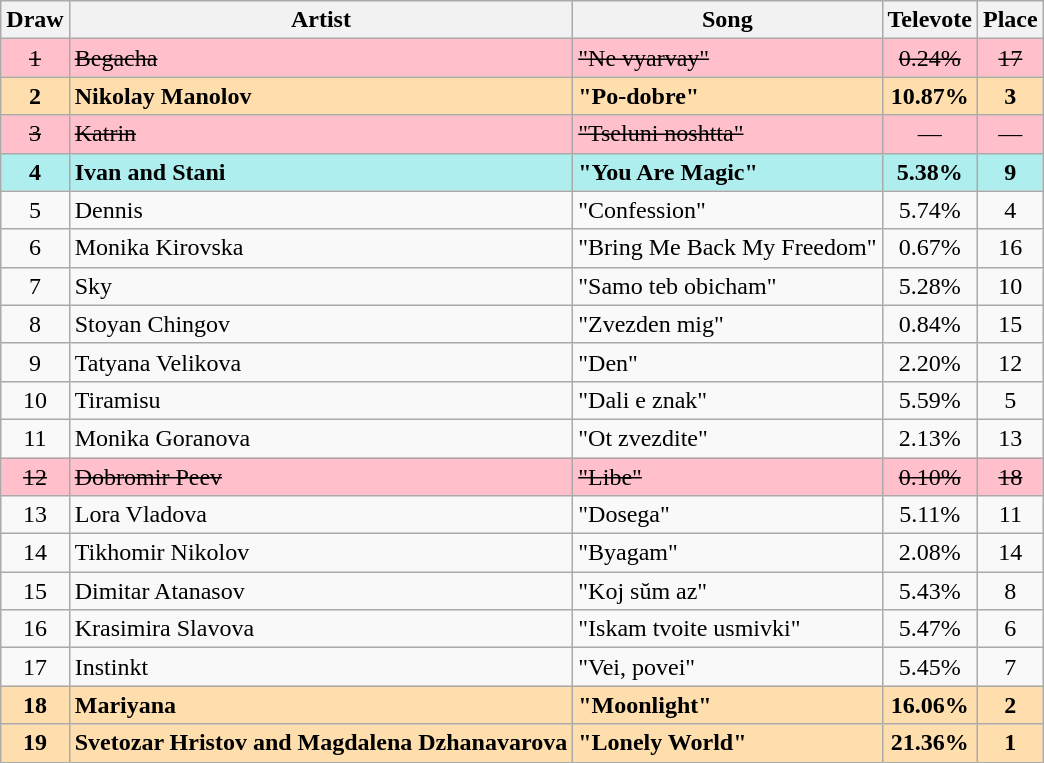<table class="sortable wikitable" style="margin: 1em auto 1em auto; text-align:center">
<tr>
<th>Draw</th>
<th>Artist</th>
<th>Song</th>
<th>Televote</th>
<th>Place</th>
</tr>
<tr class="sortbottom" style="background:pink;">
<td><s>1</s></td>
<td align="left"><s>Begacha</s></td>
<td align="left"><s>"Ne vyarvay"</s></td>
<td><s>0.24%</s></td>
<td><s>17</s></td>
</tr>
<tr style="font-weight:bold; background:navajowhite;">
<td>2</td>
<td align="left">Nikolay Manolov</td>
<td align="left">"Po-dobre"</td>
<td>10.87%</td>
<td>3</td>
</tr>
<tr class="sortbottom" style="background:pink;">
<td><s>3</s></td>
<td align="left"><s>Katrin</s></td>
<td align="left"><s>"Tseluni noshtta"</s></td>
<td>—</td>
<td>—</td>
</tr>
<tr style="font-weight:bold; background:paleturquoise;">
<td>4</td>
<td align="left">Ivan and Stani</td>
<td align="left">"You Are Magic"</td>
<td>5.38%</td>
<td>9</td>
</tr>
<tr>
<td>5</td>
<td align="left">Dennis</td>
<td align="left">"Confession"</td>
<td>5.74%</td>
<td>4</td>
</tr>
<tr>
<td>6</td>
<td align="left">Monika Kirovska</td>
<td align="left">"Bring Me Back My Freedom"</td>
<td>0.67%</td>
<td>16</td>
</tr>
<tr>
<td>7</td>
<td align="left">Sky</td>
<td align="left">"Samo teb obicham"</td>
<td>5.28%</td>
<td>10</td>
</tr>
<tr>
<td>8</td>
<td align="left">Stoyan Chingov</td>
<td align="left">"Zvezden mig"</td>
<td>0.84%</td>
<td>15</td>
</tr>
<tr>
<td>9</td>
<td align="left">Tatyana Velikova</td>
<td align="left">"Den"</td>
<td>2.20%</td>
<td>12</td>
</tr>
<tr>
<td>10</td>
<td align="left">Tiramisu</td>
<td align="left">"Dali e znak"</td>
<td>5.59%</td>
<td>5</td>
</tr>
<tr>
<td>11</td>
<td align="left">Monika Goranova</td>
<td align="left">"Ot zvezdite"</td>
<td>2.13%</td>
<td>13</td>
</tr>
<tr class="sortbottom" style="background:pink;">
<td><s>12</s></td>
<td align="left"><s>Dobromir Peev</s></td>
<td align="left"><s>"Libe"</s></td>
<td><s>0.10%</s></td>
<td><s>18</s></td>
</tr>
<tr>
<td>13</td>
<td align="left">Lora Vladova</td>
<td align="left">"Dosega"</td>
<td>5.11%</td>
<td>11</td>
</tr>
<tr>
<td>14</td>
<td align="left">Tikhomir Nikolov</td>
<td align="left">"Byagam"</td>
<td>2.08%</td>
<td>14</td>
</tr>
<tr>
<td>15</td>
<td align="left">Dimitar Atanasov</td>
<td align="left">"Koj sŭm az"</td>
<td>5.43%</td>
<td>8</td>
</tr>
<tr>
<td>16</td>
<td align="left">Krasimira Slavova</td>
<td align="left">"Iskam tvoite usmivki"</td>
<td>5.47%</td>
<td>6</td>
</tr>
<tr>
<td>17</td>
<td align="left">Instinkt</td>
<td align="left">"Vei, povei"</td>
<td>5.45%</td>
<td>7</td>
</tr>
<tr style="font-weight:bold; background:navajowhite;">
<td>18</td>
<td align="left">Mariyana</td>
<td align="left">"Moonlight"</td>
<td>16.06%</td>
<td>2</td>
</tr>
<tr style="font-weight:bold; background:navajowhite;">
<td>19</td>
<td align="left">Svetozar Hristov and Magdalena Dzhanavarova</td>
<td align="left">"Lonely World"</td>
<td>21.36%</td>
<td>1</td>
</tr>
</table>
